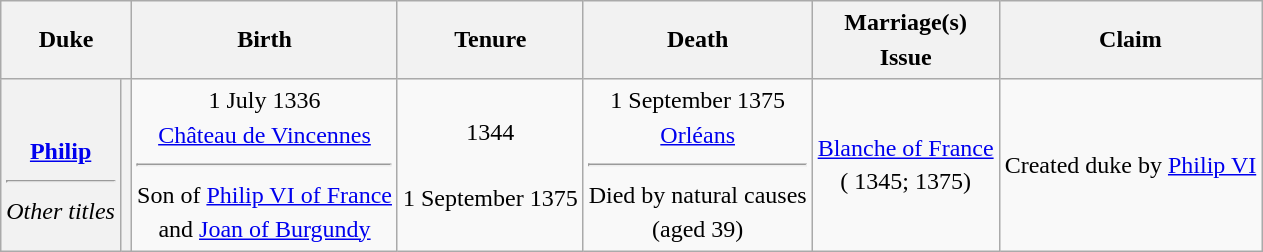<table class="wikitable" style="line-height:1.4em; text-align:center">
<tr>
<th colspan=2>Duke</th>
<th>Birth</th>
<th>Tenure</th>
<th>Death</th>
<th>Marriage(s)<br>Issue</th>
<th>Claim</th>
</tr>
<tr>
<th style="font-weight:normal"><br><strong><a href='#'>Philip</a></strong><hr><em>Other titles</em><br></th>
<th style="font-weight:normal"></th>
<td>1 July 1336<br><a href='#'>Château de Vincennes</a><hr>Son of <a href='#'>Philip VI of France</a><br>and <a href='#'>Joan of Burgundy</a></td>
<td>1344<br><br>1 September 1375</td>
<td>1 September 1375<br><a href='#'>Orléans</a><hr>Died by natural causes<br>(aged 39)</td>
<td><a href='#'>Blanche of France</a><br>( 1345;  1375)<br></td>
<td>Created duke by <a href='#'>Philip VI</a></td>
</tr>
</table>
